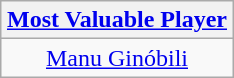<table class=wikitable style="text-align:center; margin:auto">
<tr>
<th><a href='#'>Most Valuable Player</a></th>
</tr>
<tr>
<td> <a href='#'>Manu Ginóbili</a></td>
</tr>
</table>
